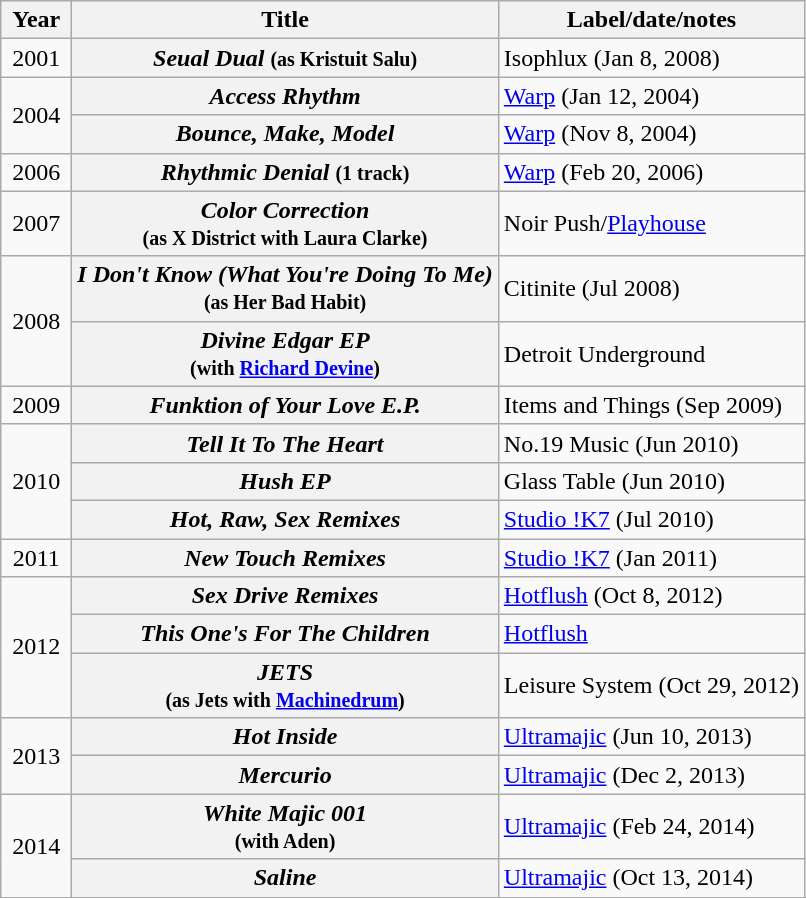<table class="wikitable plainrowheaders" style="text-align:center;">
<tr>
<th scope="col" rowspan="1" style="width:2.5em;">Year</th>
<th scope="col" rowspan="1">Title</th>
<th scope="col" rowspan="1">Label/date/notes</th>
</tr>
<tr>
<td rowspan="1">2001</td>
<th scope="row"><em>Seual Dual</em> <small>(as Kristuit Salu)</small></th>
<td align=left>Isophlux (Jan 8, 2008)</td>
</tr>
<tr>
<td rowspan="2">2004</td>
<th scope="row"><em>Access Rhythm</em></th>
<td align=left><a href='#'>Warp</a> (Jan 12, 2004)</td>
</tr>
<tr>
<th scope="row"><em>Bounce, Make, Model</em></th>
<td align=left><a href='#'>Warp</a> (Nov 8, 2004)</td>
</tr>
<tr>
<td rowspan="1">2006</td>
<th scope="row"><em>Rhythmic Denial</em> <small>(1 track)</small></th>
<td align=left><a href='#'>Warp</a> (Feb 20, 2006)</td>
</tr>
<tr>
<td rowspan="1">2007</td>
<th scope="row"><em>Color Correction</em><br><small>(as X District with Laura Clarke)</small></th>
<td align=left>Noir Push/<a href='#'>Playhouse</a></td>
</tr>
<tr>
<td rowspan="2">2008</td>
<th scope="row"><em>I Don't Know (What You're Doing To Me)</em><br><small>(as Her Bad Habit)</small></th>
<td align=left>Citinite (Jul 2008)</td>
</tr>
<tr>
<th scope="row"><em>Divine Edgar EP</em><br><small>(with <a href='#'>Richard Devine</a>)</small></th>
<td align=left>Detroit Underground</td>
</tr>
<tr>
<td rowspan="1">2009</td>
<th scope="row"><em>Funktion of Your Love E.P.</em></th>
<td align=left>Items and Things (Sep 2009)</td>
</tr>
<tr>
<td rowspan="3">2010</td>
<th scope="row"><em>Tell It To The Heart</em></th>
<td align=left>No.19 Music (Jun 2010)</td>
</tr>
<tr>
<th scope="row"><em>Hush EP</em></th>
<td align=left>Glass Table (Jun 2010)</td>
</tr>
<tr>
<th scope="row"><em>Hot, Raw, Sex Remixes</em></th>
<td align=left><a href='#'>Studio !K7</a> (Jul 2010)</td>
</tr>
<tr>
<td rowspan="1">2011</td>
<th scope="row"><em>New Touch Remixes </em></th>
<td align=left><a href='#'>Studio !K7</a> (Jan 2011)</td>
</tr>
<tr>
<td rowspan="3">2012</td>
<th scope="row"><em>Sex Drive Remixes</em></th>
<td align=left><a href='#'>Hotflush</a> (Oct 8, 2012)</td>
</tr>
<tr>
<th scope="row"><em>This One's For The Children </em></th>
<td align=left><a href='#'>Hotflush</a></td>
</tr>
<tr>
<th scope="row"><em>JETS</em><br><small>(as Jets with <a href='#'>Machinedrum</a>)</small></th>
<td align=left>Leisure System (Oct 29, 2012)</td>
</tr>
<tr>
<td rowspan="2">2013</td>
<th scope="row"><em> Hot Inside</em></th>
<td align=left><a href='#'>Ultramajic</a> (Jun 10, 2013)</td>
</tr>
<tr>
<th scope="row"><em> Mercurio </em></th>
<td align=left><a href='#'>Ultramajic</a> (Dec 2, 2013)</td>
</tr>
<tr>
<td rowspan="2">2014</td>
<th scope="row"><em> White Majic 001 </em><br><small>(with Aden)</small></th>
<td align=left><a href='#'>Ultramajic</a> (Feb 24, 2014)</td>
</tr>
<tr>
<th scope="row"><em>Saline</em></th>
<td align=left><a href='#'>Ultramajic</a>  (Oct 13, 2014)</td>
</tr>
<tr>
</tr>
</table>
